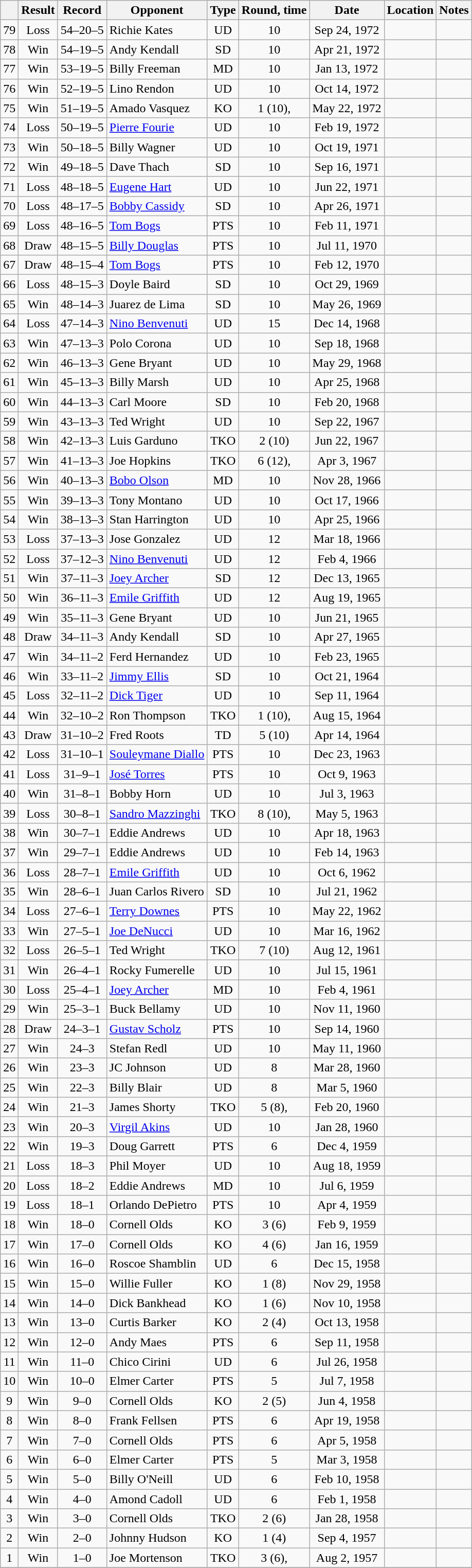<table class="wikitable" style="text-align:center">
<tr>
<th></th>
<th>Result</th>
<th>Record</th>
<th>Opponent</th>
<th>Type</th>
<th>Round, time</th>
<th>Date</th>
<th>Location</th>
<th>Notes</th>
</tr>
<tr>
<td>79</td>
<td>Loss</td>
<td>54–20–5</td>
<td align=left>Richie Kates</td>
<td>UD</td>
<td>10</td>
<td>Sep 24, 1972</td>
<td style="text-align:left;"></td>
<td></td>
</tr>
<tr>
<td>78</td>
<td>Win</td>
<td>54–19–5</td>
<td align=left>Andy Kendall</td>
<td>SD</td>
<td>10</td>
<td>Apr 21, 1972</td>
<td style="text-align:left;"></td>
<td></td>
</tr>
<tr>
<td>77</td>
<td>Win</td>
<td>53–19–5</td>
<td align=left>Billy Freeman</td>
<td>MD</td>
<td>10</td>
<td>Jan 13, 1972</td>
<td style="text-align:left;"></td>
<td></td>
</tr>
<tr>
<td>76</td>
<td>Win</td>
<td>52–19–5</td>
<td align=left>Lino Rendon</td>
<td>UD</td>
<td>10</td>
<td>Oct 14, 1972</td>
<td style="text-align:left;"></td>
<td></td>
</tr>
<tr>
<td>75</td>
<td>Win</td>
<td>51–19–5</td>
<td align=left>Amado Vasquez</td>
<td>KO</td>
<td>1 (10), </td>
<td>May 22, 1972</td>
<td style="text-align:left;"></td>
<td></td>
</tr>
<tr>
<td>74</td>
<td>Loss</td>
<td>50–19–5</td>
<td align=left><a href='#'>Pierre Fourie</a></td>
<td>UD</td>
<td>10</td>
<td>Feb 19, 1972</td>
<td style="text-align:left;"></td>
<td></td>
</tr>
<tr>
<td>73</td>
<td>Win</td>
<td>50–18–5</td>
<td align=left>Billy Wagner</td>
<td>UD</td>
<td>10</td>
<td>Oct 19, 1971</td>
<td style="text-align:left;"></td>
<td></td>
</tr>
<tr>
<td>72</td>
<td>Win</td>
<td>49–18–5</td>
<td align=left>Dave Thach</td>
<td>SD</td>
<td>10</td>
<td>Sep 16, 1971</td>
<td style="text-align:left;"></td>
<td></td>
</tr>
<tr>
<td>71</td>
<td>Loss</td>
<td>48–18–5</td>
<td align=left><a href='#'>Eugene Hart</a></td>
<td>UD</td>
<td>10</td>
<td>Jun 22, 1971</td>
<td style="text-align:left;"></td>
<td></td>
</tr>
<tr>
<td>70</td>
<td>Loss</td>
<td>48–17–5</td>
<td align=left><a href='#'>Bobby Cassidy</a></td>
<td>SD</td>
<td>10</td>
<td>Apr 26, 1971</td>
<td style="text-align:left;"></td>
<td></td>
</tr>
<tr>
<td>69</td>
<td>Loss</td>
<td>48–16–5</td>
<td align=left><a href='#'>Tom Bogs</a></td>
<td>PTS</td>
<td>10</td>
<td>Feb 11, 1971</td>
<td style="text-align:left;"></td>
<td></td>
</tr>
<tr>
<td>68</td>
<td>Draw</td>
<td>48–15–5</td>
<td align=left><a href='#'>Billy Douglas</a></td>
<td>PTS</td>
<td>10</td>
<td>Jul 11, 1970</td>
<td style="text-align:left;"></td>
<td></td>
</tr>
<tr>
<td>67</td>
<td>Draw</td>
<td>48–15–4</td>
<td align=left><a href='#'>Tom Bogs</a></td>
<td>PTS</td>
<td>10</td>
<td>Feb 12, 1970</td>
<td style="text-align:left;"></td>
<td></td>
</tr>
<tr>
<td>66</td>
<td>Loss</td>
<td>48–15–3</td>
<td align=left>Doyle Baird</td>
<td>SD</td>
<td>10</td>
<td>Oct 29, 1969</td>
<td style="text-align:left;"></td>
<td></td>
</tr>
<tr>
<td>65</td>
<td>Win</td>
<td>48–14–3</td>
<td align=left>Juarez de Lima</td>
<td>SD</td>
<td>10</td>
<td>May 26, 1969</td>
<td style="text-align:left;"></td>
<td></td>
</tr>
<tr>
<td>64</td>
<td>Loss</td>
<td>47–14–3</td>
<td align=left><a href='#'>Nino Benvenuti</a></td>
<td>UD</td>
<td>15</td>
<td>Dec 14, 1968</td>
<td style="text-align:left;"></td>
<td style="text-align:left;"></td>
</tr>
<tr>
<td>63</td>
<td>Win</td>
<td>47–13–3</td>
<td align=left>Polo Corona</td>
<td>UD</td>
<td>10</td>
<td>Sep 18, 1968</td>
<td style="text-align:left;"></td>
<td></td>
</tr>
<tr>
<td>62</td>
<td>Win</td>
<td>46–13–3</td>
<td align=left>Gene Bryant</td>
<td>UD</td>
<td>10</td>
<td>May 29, 1968</td>
<td style="text-align:left;"></td>
<td></td>
</tr>
<tr>
<td>61</td>
<td>Win</td>
<td>45–13–3</td>
<td align=left>Billy Marsh</td>
<td>UD</td>
<td>10</td>
<td>Apr 25, 1968</td>
<td style="text-align:left;"></td>
<td></td>
</tr>
<tr>
<td>60</td>
<td>Win</td>
<td>44–13–3</td>
<td align=left>Carl Moore</td>
<td>SD</td>
<td>10</td>
<td>Feb 20, 1968</td>
<td style="text-align:left;"></td>
<td></td>
</tr>
<tr>
<td>59</td>
<td>Win</td>
<td>43–13–3</td>
<td align=left>Ted Wright</td>
<td>UD</td>
<td>10</td>
<td>Sep 22, 1967</td>
<td style="text-align:left;"></td>
<td></td>
</tr>
<tr>
<td>58</td>
<td>Win</td>
<td>42–13–3</td>
<td align=left>Luis Garduno</td>
<td>TKO</td>
<td>2 (10)</td>
<td>Jun 22, 1967</td>
<td style="text-align:left;"></td>
<td></td>
</tr>
<tr>
<td>57</td>
<td>Win</td>
<td>41–13–3</td>
<td align=left>Joe Hopkins</td>
<td>TKO</td>
<td>6 (12), </td>
<td>Apr 3, 1967</td>
<td style="text-align:left;"></td>
<td></td>
</tr>
<tr>
<td>56</td>
<td>Win</td>
<td>40–13–3</td>
<td align=left><a href='#'>Bobo Olson</a></td>
<td>MD</td>
<td>10</td>
<td>Nov 28, 1966</td>
<td style="text-align:left;"></td>
<td></td>
</tr>
<tr>
<td>55</td>
<td>Win</td>
<td>39–13–3</td>
<td align=left>Tony Montano</td>
<td>UD</td>
<td>10</td>
<td>Oct 17, 1966</td>
<td style="text-align:left;"></td>
<td></td>
</tr>
<tr>
<td>54</td>
<td>Win</td>
<td>38–13–3</td>
<td align=left>Stan Harrington</td>
<td>UD</td>
<td>10</td>
<td>Apr 25, 1966</td>
<td style="text-align:left;"></td>
<td></td>
</tr>
<tr>
<td>53</td>
<td>Loss</td>
<td>37–13–3</td>
<td align=left>Jose Gonzalez</td>
<td>UD</td>
<td>12</td>
<td>Mar 18, 1966</td>
<td style="text-align:left;"></td>
<td style="text-align:left;"></td>
</tr>
<tr>
<td>52</td>
<td>Loss</td>
<td>37–12–3</td>
<td align=left><a href='#'>Nino Benvenuti</a></td>
<td>UD</td>
<td>12</td>
<td>Feb 4, 1966</td>
<td style="text-align:left;"></td>
<td></td>
</tr>
<tr>
<td>51</td>
<td>Win</td>
<td>37–11–3</td>
<td align=left><a href='#'>Joey Archer</a></td>
<td>SD</td>
<td>12</td>
<td>Dec 13, 1965</td>
<td style="text-align:left;"></td>
<td style="text-align:left;"></td>
</tr>
<tr>
<td>50</td>
<td>Win</td>
<td>36–11–3</td>
<td align=left><a href='#'>Emile Griffith</a></td>
<td>UD</td>
<td>12</td>
<td>Aug 19, 1965</td>
<td style="text-align:left;"></td>
<td style="text-align:left;"></td>
</tr>
<tr>
<td>49</td>
<td>Win</td>
<td>35–11–3</td>
<td align=left>Gene Bryant</td>
<td>UD</td>
<td>10</td>
<td>Jun 21, 1965</td>
<td style="text-align:left;"></td>
<td></td>
</tr>
<tr>
<td>48</td>
<td>Draw</td>
<td>34–11–3</td>
<td align=left>Andy Kendall</td>
<td>SD</td>
<td>10</td>
<td>Apr 27, 1965</td>
<td style="text-align:left;"></td>
<td></td>
</tr>
<tr>
<td>47</td>
<td>Win</td>
<td>34–11–2</td>
<td align=left>Ferd Hernandez</td>
<td>UD</td>
<td>10</td>
<td>Feb 23, 1965</td>
<td style="text-align:left;"></td>
<td></td>
</tr>
<tr>
<td>46</td>
<td>Win</td>
<td>33–11–2</td>
<td align=left><a href='#'>Jimmy Ellis</a></td>
<td>SD</td>
<td>10</td>
<td>Oct 21, 1964</td>
<td style="text-align:left;"></td>
<td></td>
</tr>
<tr>
<td>45</td>
<td>Loss</td>
<td>32–11–2</td>
<td align=left><a href='#'>Dick Tiger</a></td>
<td>UD</td>
<td>10</td>
<td>Sep 11, 1964</td>
<td style="text-align:left;"></td>
<td></td>
</tr>
<tr>
<td>44</td>
<td>Win</td>
<td>32–10–2</td>
<td align=left>Ron Thompson</td>
<td>TKO</td>
<td>1 (10), </td>
<td>Aug 15, 1964</td>
<td style="text-align:left;"></td>
<td></td>
</tr>
<tr>
<td>43</td>
<td>Draw</td>
<td>31–10–2</td>
<td align=left>Fred Roots</td>
<td>TD</td>
<td>5 (10)</td>
<td>Apr 14, 1964</td>
<td style="text-align:left;"></td>
<td style="text-align:left;"></td>
</tr>
<tr>
<td>42</td>
<td>Loss</td>
<td>31–10–1</td>
<td align=left><a href='#'>Souleymane Diallo</a></td>
<td>PTS</td>
<td>10</td>
<td>Dec 23, 1963</td>
<td style="text-align:left;"></td>
<td></td>
</tr>
<tr>
<td>41</td>
<td>Loss</td>
<td>31–9–1</td>
<td align=left><a href='#'>José Torres</a></td>
<td>PTS</td>
<td>10</td>
<td>Oct 9, 1963</td>
<td style="text-align:left;"></td>
<td></td>
</tr>
<tr>
<td>40</td>
<td>Win</td>
<td>31–8–1</td>
<td align=left>Bobby Horn</td>
<td>UD</td>
<td>10</td>
<td>Jul 3, 1963</td>
<td style="text-align:left;"></td>
<td></td>
</tr>
<tr>
<td>39</td>
<td>Loss</td>
<td>30–8–1</td>
<td align=left><a href='#'>Sandro Mazzinghi</a></td>
<td>TKO</td>
<td>8 (10), </td>
<td>May 5, 1963</td>
<td style="text-align:left;"></td>
<td></td>
</tr>
<tr>
<td>38</td>
<td>Win</td>
<td>30–7–1</td>
<td align=left>Eddie Andrews</td>
<td>UD</td>
<td>10</td>
<td>Apr 18, 1963</td>
<td style="text-align:left;"></td>
<td></td>
</tr>
<tr>
<td>37</td>
<td>Win</td>
<td>29–7–1</td>
<td align=left>Eddie Andrews</td>
<td>UD</td>
<td>10</td>
<td>Feb 14, 1963</td>
<td style="text-align:left;"></td>
<td></td>
</tr>
<tr>
<td>36</td>
<td>Loss</td>
<td>28–7–1</td>
<td align=left><a href='#'>Emile Griffith</a></td>
<td>UD</td>
<td>10</td>
<td>Oct 6, 1962</td>
<td style="text-align:left;"></td>
<td></td>
</tr>
<tr>
<td>35</td>
<td>Win</td>
<td>28–6–1</td>
<td align=left>Juan Carlos Rivero</td>
<td>SD</td>
<td>10</td>
<td>Jul 21, 1962</td>
<td style="text-align:left;"></td>
<td></td>
</tr>
<tr>
<td>34</td>
<td>Loss</td>
<td>27–6–1</td>
<td align=left><a href='#'>Terry Downes</a></td>
<td>PTS</td>
<td>10</td>
<td>May 22, 1962</td>
<td style="text-align:left;"></td>
<td></td>
</tr>
<tr>
<td>33</td>
<td>Win</td>
<td>27–5–1</td>
<td align=left><a href='#'>Joe DeNucci</a></td>
<td>UD</td>
<td>10</td>
<td>Mar 16, 1962</td>
<td style="text-align:left;"></td>
<td></td>
</tr>
<tr>
<td>32</td>
<td>Loss</td>
<td>26–5–1</td>
<td align=left>Ted Wright</td>
<td>TKO</td>
<td>7 (10)</td>
<td>Aug 12, 1961</td>
<td style="text-align:left;"></td>
<td></td>
</tr>
<tr>
<td>31</td>
<td>Win</td>
<td>26–4–1</td>
<td align=left>Rocky Fumerelle</td>
<td>UD</td>
<td>10</td>
<td>Jul 15, 1961</td>
<td style="text-align:left;"></td>
<td></td>
</tr>
<tr>
<td>30</td>
<td>Loss</td>
<td>25–4–1</td>
<td align=left><a href='#'>Joey Archer</a></td>
<td>MD</td>
<td>10</td>
<td>Feb 4, 1961</td>
<td style="text-align:left;"></td>
<td></td>
</tr>
<tr>
<td>29</td>
<td>Win</td>
<td>25–3–1</td>
<td align=left>Buck Bellamy</td>
<td>UD</td>
<td>10</td>
<td>Nov 11, 1960</td>
<td style="text-align:left;"></td>
<td></td>
</tr>
<tr>
<td>28</td>
<td>Draw</td>
<td>24–3–1</td>
<td align=left><a href='#'>Gustav Scholz</a></td>
<td>PTS</td>
<td>10</td>
<td>Sep 14, 1960</td>
<td style="text-align:left;"></td>
<td></td>
</tr>
<tr>
<td>27</td>
<td>Win</td>
<td>24–3</td>
<td align=left>Stefan Redl</td>
<td>UD</td>
<td>10</td>
<td>May 11, 1960</td>
<td style="text-align:left;"></td>
<td></td>
</tr>
<tr>
<td>26</td>
<td>Win</td>
<td>23–3</td>
<td align=left>JC Johnson</td>
<td>UD</td>
<td>8</td>
<td>Mar 28, 1960</td>
<td style="text-align:left;"></td>
<td></td>
</tr>
<tr>
<td>25</td>
<td>Win</td>
<td>22–3</td>
<td align=left>Billy Blair</td>
<td>UD</td>
<td>8</td>
<td>Mar 5, 1960</td>
<td style="text-align:left;"></td>
<td></td>
</tr>
<tr>
<td>24</td>
<td>Win</td>
<td>21–3</td>
<td align=left>James Shorty</td>
<td>TKO</td>
<td>5 (8), </td>
<td>Feb 20, 1960</td>
<td style="text-align:left;"></td>
<td></td>
</tr>
<tr>
<td>23</td>
<td>Win</td>
<td>20–3</td>
<td align=left><a href='#'>Virgil Akins</a></td>
<td>UD</td>
<td>10</td>
<td>Jan 28, 1960</td>
<td style="text-align:left;"></td>
<td></td>
</tr>
<tr>
<td>22</td>
<td>Win</td>
<td>19–3</td>
<td align=left>Doug Garrett</td>
<td>PTS</td>
<td>6</td>
<td>Dec 4, 1959</td>
<td style="text-align:left;"></td>
<td></td>
</tr>
<tr>
<td>21</td>
<td>Loss</td>
<td>18–3</td>
<td align=left>Phil Moyer</td>
<td>UD</td>
<td>10</td>
<td>Aug 18, 1959</td>
<td style="text-align:left;"></td>
<td></td>
</tr>
<tr>
<td>20</td>
<td>Loss</td>
<td>18–2</td>
<td align=left>Eddie Andrews</td>
<td>MD</td>
<td>10</td>
<td>Jul 6, 1959</td>
<td style="text-align:left;"></td>
<td></td>
</tr>
<tr>
<td>19</td>
<td>Loss</td>
<td>18–1</td>
<td align=left>Orlando DePietro</td>
<td>PTS</td>
<td>10</td>
<td>Apr 4, 1959</td>
<td style="text-align:left;"></td>
<td></td>
</tr>
<tr>
<td>18</td>
<td>Win</td>
<td>18–0</td>
<td align=left>Cornell Olds</td>
<td>KO</td>
<td>3 (6)</td>
<td>Feb 9, 1959</td>
<td style="text-align:left;"></td>
<td></td>
</tr>
<tr>
<td>17</td>
<td>Win</td>
<td>17–0</td>
<td align=left>Cornell Olds</td>
<td>KO</td>
<td>4 (6)</td>
<td>Jan 16, 1959</td>
<td style="text-align:left;"></td>
<td></td>
</tr>
<tr>
<td>16</td>
<td>Win</td>
<td>16–0</td>
<td align=left>Roscoe Shamblin</td>
<td>UD</td>
<td>6</td>
<td>Dec 15, 1958</td>
<td style="text-align:left;"></td>
<td></td>
</tr>
<tr>
<td>15</td>
<td>Win</td>
<td>15–0</td>
<td align=left>Willie Fuller</td>
<td>KO</td>
<td>1 (8)</td>
<td>Nov 29, 1958</td>
<td style="text-align:left;"></td>
<td></td>
</tr>
<tr>
<td>14</td>
<td>Win</td>
<td>14–0</td>
<td align=left>Dick Bankhead</td>
<td>KO</td>
<td>1 (6)</td>
<td>Nov 10, 1958</td>
<td style="text-align:left;"></td>
<td></td>
</tr>
<tr>
<td>13</td>
<td>Win</td>
<td>13–0</td>
<td align=left>Curtis Barker</td>
<td>KO</td>
<td>2 (4)</td>
<td>Oct 13, 1958</td>
<td style="text-align:left;"></td>
<td></td>
</tr>
<tr>
<td>12</td>
<td>Win</td>
<td>12–0</td>
<td align=left>Andy Maes</td>
<td>PTS</td>
<td>6</td>
<td>Sep 11, 1958</td>
<td style="text-align:left;"></td>
<td></td>
</tr>
<tr>
<td>11</td>
<td>Win</td>
<td>11–0</td>
<td align=left>Chico Cirini</td>
<td>UD</td>
<td>6</td>
<td>Jul 26, 1958</td>
<td style="text-align:left;"></td>
<td></td>
</tr>
<tr>
<td>10</td>
<td>Win</td>
<td>10–0</td>
<td align=left>Elmer Carter</td>
<td>PTS</td>
<td>5</td>
<td>Jul 7, 1958</td>
<td style="text-align:left;"></td>
<td></td>
</tr>
<tr>
<td>9</td>
<td>Win</td>
<td>9–0</td>
<td align=left>Cornell Olds</td>
<td>KO</td>
<td>2 (5)</td>
<td>Jun 4, 1958</td>
<td style="text-align:left;"></td>
<td></td>
</tr>
<tr>
<td>8</td>
<td>Win</td>
<td>8–0</td>
<td align=left>Frank Fellsen</td>
<td>PTS</td>
<td>6</td>
<td>Apr 19, 1958</td>
<td style="text-align:left;"></td>
<td></td>
</tr>
<tr>
<td>7</td>
<td>Win</td>
<td>7–0</td>
<td align=left>Cornell Olds</td>
<td>PTS</td>
<td>6</td>
<td>Apr 5, 1958</td>
<td style="text-align:left;"></td>
<td></td>
</tr>
<tr>
<td>6</td>
<td>Win</td>
<td>6–0</td>
<td align=left>Elmer Carter</td>
<td>PTS</td>
<td>5</td>
<td>Mar 3, 1958</td>
<td style="text-align:left;"></td>
<td></td>
</tr>
<tr>
<td>5</td>
<td>Win</td>
<td>5–0</td>
<td align=left>Billy O'Neill</td>
<td>UD</td>
<td>6</td>
<td>Feb 10, 1958</td>
<td style="text-align:left;"></td>
<td></td>
</tr>
<tr>
<td>4</td>
<td>Win</td>
<td>4–0</td>
<td align=left>Amond Cadoll</td>
<td>UD</td>
<td>6</td>
<td>Feb 1, 1958</td>
<td style="text-align:left;"></td>
<td></td>
</tr>
<tr>
<td>3</td>
<td>Win</td>
<td>3–0</td>
<td align=left>Cornell Olds</td>
<td>TKO</td>
<td>2 (6)</td>
<td>Jan 28, 1958</td>
<td style="text-align:left;"></td>
<td></td>
</tr>
<tr>
<td>2</td>
<td>Win</td>
<td>2–0</td>
<td align=left>Johnny Hudson</td>
<td>KO</td>
<td>1 (4)</td>
<td>Sep 4, 1957</td>
<td style="text-align:left;"></td>
<td></td>
</tr>
<tr>
<td>1</td>
<td>Win</td>
<td>1–0</td>
<td align=left>Joe Mortenson</td>
<td>TKO</td>
<td>3 (6), </td>
<td>Aug 2, 1957</td>
<td style="text-align:left;"></td>
<td></td>
</tr>
<tr>
</tr>
</table>
